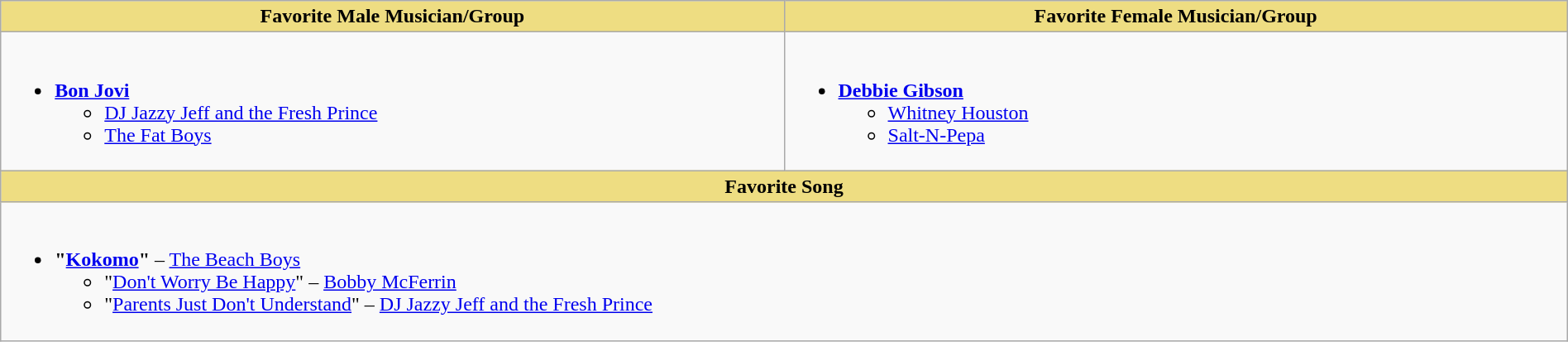<table class="wikitable" style="width:100%">
<tr>
<th style="background:#EEDD82; width:50%">Favorite Male Musician/Group</th>
<th style="background:#EEDD82; width:50%">Favorite Female Musician/Group</th>
</tr>
<tr>
<td valign="top"><br><ul><li><strong><a href='#'>Bon Jovi</a></strong><ul><li><a href='#'>DJ Jazzy Jeff and the Fresh Prince</a></li><li><a href='#'>The Fat Boys</a></li></ul></li></ul></td>
<td valign="top"><br><ul><li><strong><a href='#'>Debbie Gibson</a></strong><ul><li><a href='#'>Whitney Houston</a></li><li><a href='#'>Salt-N-Pepa</a></li></ul></li></ul></td>
</tr>
<tr>
<th style="background:#EEDD82;" colspan="2">Favorite Song</th>
</tr>
<tr>
<td colspan="2" valign="top"><br><ul><li><strong>"<a href='#'>Kokomo</a>"</strong> – <a href='#'>The Beach Boys</a><ul><li>"<a href='#'>Don't Worry Be Happy</a>" – <a href='#'>Bobby McFerrin</a></li><li>"<a href='#'>Parents Just Don't Understand</a>" – <a href='#'>DJ Jazzy Jeff and the Fresh Prince</a></li></ul></li></ul></td>
</tr>
</table>
